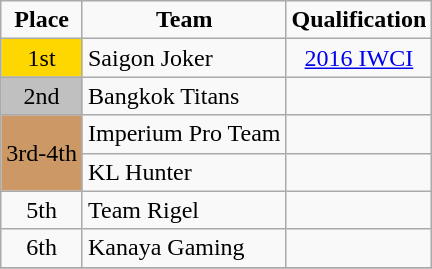<table class="wikitable" style="text-align:left">
<tr>
<td style="text-align:center"><strong>Place</strong></td>
<td style="text-align:center"><strong>Team</strong></td>
<td style="text-align:center"><strong>Qualification</strong></td>
</tr>
<tr>
<td style="text-align:center; background:gold;">1st</td>
<td> Saigon Joker</td>
<td style="text-align:center"><a href='#'>2016 IWCI</a></td>
</tr>
<tr>
<td style="text-align:center; background:silver;">2nd</td>
<td> Bangkok Titans</td>
<td style="text-align:center"></td>
</tr>
<tr>
<td rowspan="2" style="text-align:center; background:#c96;">3rd-4th</td>
<td> Imperium Pro Team</td>
<td style="text-align:center"></td>
</tr>
<tr>
<td> KL Hunter</td>
<td style="text-align:center"></td>
</tr>
<tr>
<td style="text-align:center">5th</td>
<td> Team Rigel</td>
<td style="text-align:center"></td>
</tr>
<tr>
<td style="text-align:center">6th</td>
<td> Kanaya Gaming</td>
<td style="text-align:center"></td>
</tr>
<tr>
</tr>
</table>
